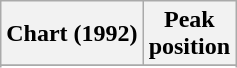<table class="wikitable sortable plainrowheaders" style="text-align:center">
<tr>
<th scope="col">Chart (1992)</th>
<th scope="col">Peak<br>position</th>
</tr>
<tr>
</tr>
<tr>
</tr>
<tr>
</tr>
<tr>
</tr>
</table>
